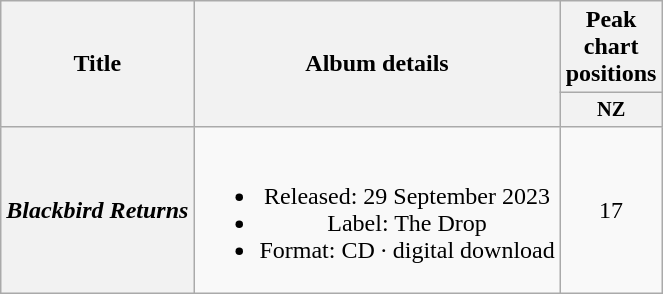<table class="wikitable plainrowheaders" style="text-align:center;" border="1">
<tr>
<th scope="col" rowspan="2">Title</th>
<th scope="col" rowspan="2">Album details</th>
<th scope="col" colspan="1">Peak chart positions</th>
</tr>
<tr>
<th scope="col" style="width:2.75em;font-size:85%;">NZ<br></th>
</tr>
<tr>
<th scope="row"><em>Blackbird Returns</em></th>
<td><br><ul><li>Released: 29 September 2023</li><li>Label: The Drop</li><li>Format: CD · digital download</li></ul></td>
<td>17<br></td>
</tr>
</table>
